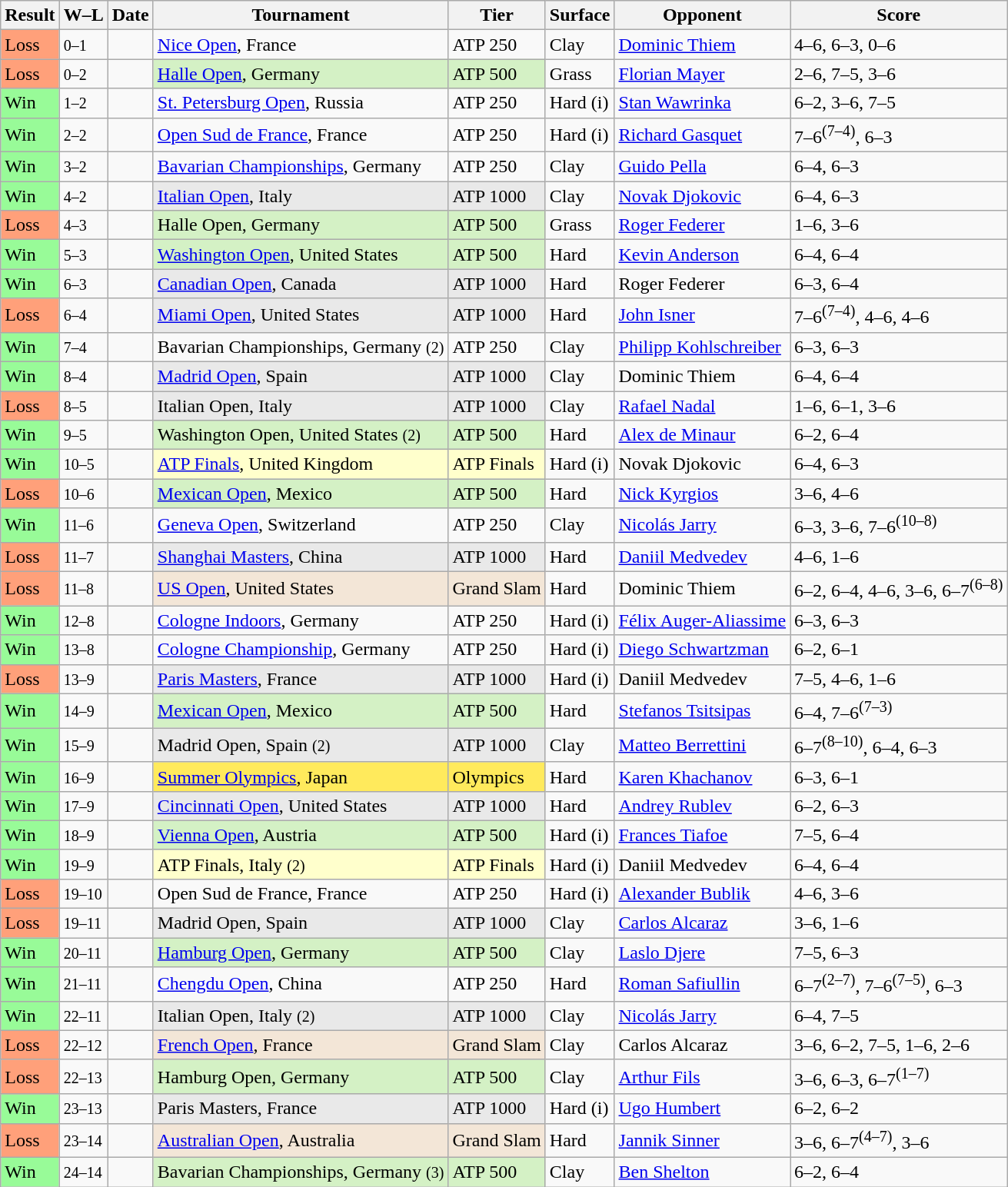<table class="sortable wikitable nowrap">
<tr>
<th>Result</th>
<th class="unsortable">W–L</th>
<th>Date</th>
<th>Tournament</th>
<th>Tier</th>
<th>Surface</th>
<th>Opponent</th>
<th class="unsortable">Score</th>
</tr>
<tr>
<td style=background:#ffa07a>Loss</td>
<td><small>0–1</small></td>
<td><a href='#'></a></td>
<td><a href='#'>Nice Open</a>, France</td>
<td>ATP 250</td>
<td>Clay</td>
<td> <a href='#'>Dominic Thiem</a></td>
<td>4–6, 6–3, 0–6</td>
</tr>
<tr>
<td style=background:#ffa07a>Loss</td>
<td><small>0–2</small></td>
<td><a href='#'></a></td>
<td style=background:#d4f1c5><a href='#'>Halle Open</a>, Germany</td>
<td style=background:#d4f1c5>ATP 500</td>
<td>Grass</td>
<td> <a href='#'>Florian Mayer</a></td>
<td>2–6, 7–5, 3–6</td>
</tr>
<tr>
<td style=background:#98fb98>Win</td>
<td><small>1–2</small></td>
<td><a href='#'></a></td>
<td><a href='#'>St. Petersburg Open</a>, Russia</td>
<td>ATP 250</td>
<td>Hard (i)</td>
<td> <a href='#'>Stan Wawrinka</a></td>
<td>6–2, 3–6, 7–5</td>
</tr>
<tr>
<td style=background:#98fb98>Win</td>
<td><small>2–2</small></td>
<td><a href='#'></a></td>
<td><a href='#'>Open Sud de France</a>, France</td>
<td>ATP 250</td>
<td>Hard (i)</td>
<td> <a href='#'>Richard Gasquet</a></td>
<td>7–6<sup>(7–4)</sup>, 6–3</td>
</tr>
<tr>
<td style=background:#98fb98>Win</td>
<td><small>3–2</small></td>
<td><a href='#'></a></td>
<td><a href='#'>Bavarian Championships</a>, Germany</td>
<td>ATP 250</td>
<td>Clay</td>
<td> <a href='#'>Guido Pella</a></td>
<td>6–4, 6–3</td>
</tr>
<tr>
<td style=background:#98fb98>Win</td>
<td><small>4–2</small></td>
<td><a href='#'></a></td>
<td style=background:#e9e9e9><a href='#'>Italian Open</a>, Italy</td>
<td style=background:#e9e9e9>ATP 1000</td>
<td>Clay</td>
<td> <a href='#'>Novak Djokovic</a></td>
<td>6–4, 6–3</td>
</tr>
<tr>
<td style=background:#ffa07a>Loss</td>
<td><small>4–3</small></td>
<td><a href='#'></a></td>
<td style=background:#d4f1c5>Halle Open, Germany</td>
<td style=background:#d4f1c5>ATP 500</td>
<td>Grass</td>
<td> <a href='#'>Roger Federer</a></td>
<td>1–6, 3–6</td>
</tr>
<tr>
<td style=background:#98fb98>Win</td>
<td><small>5–3</small></td>
<td><a href='#'></a></td>
<td style=background:#d4f1c5><a href='#'>Washington Open</a>, United States</td>
<td style=background:#d4f1c5>ATP 500</td>
<td>Hard</td>
<td> <a href='#'>Kevin Anderson</a></td>
<td>6–4, 6–4</td>
</tr>
<tr>
<td style=background:#98fb98>Win</td>
<td><small>6–3</small></td>
<td><a href='#'></a></td>
<td style=background:#e9e9e9><a href='#'>Canadian Open</a>, Canada</td>
<td style=background:#e9e9e9>ATP 1000</td>
<td>Hard</td>
<td> Roger Federer</td>
<td>6–3, 6–4</td>
</tr>
<tr>
<td style=background:#ffa07a>Loss</td>
<td><small>6–4</small></td>
<td><a href='#'></a></td>
<td style=background:#e9e9e9><a href='#'>Miami Open</a>, United States</td>
<td style=background:#e9e9e9>ATP 1000</td>
<td>Hard</td>
<td> <a href='#'>John Isner</a></td>
<td>7–6<sup>(7–4)</sup>, 4–6, 4–6</td>
</tr>
<tr>
<td style=background:#98fb98>Win</td>
<td><small>7–4</small></td>
<td><a href='#'></a></td>
<td>Bavarian Championships, Germany <small>(2)</small></td>
<td>ATP 250</td>
<td>Clay</td>
<td> <a href='#'>Philipp Kohlschreiber</a></td>
<td>6–3, 6–3</td>
</tr>
<tr>
<td style=background:#98fb98>Win</td>
<td><small>8–4</small></td>
<td><a href='#'></a></td>
<td style=background:#e9e9e9><a href='#'>Madrid Open</a>, Spain</td>
<td style=background:#e9e9e9>ATP 1000</td>
<td>Clay</td>
<td> Dominic Thiem</td>
<td>6–4, 6–4</td>
</tr>
<tr>
<td style=background:#ffa07a>Loss</td>
<td><small>8–5</small></td>
<td><a href='#'></a></td>
<td style=background:#e9e9e9>Italian Open, Italy</td>
<td style=background:#e9e9e9>ATP 1000</td>
<td>Clay</td>
<td> <a href='#'>Rafael Nadal</a></td>
<td>1–6, 6–1, 3–6</td>
</tr>
<tr>
<td style=background:#98fb98>Win</td>
<td><small>9–5</small></td>
<td><a href='#'></a></td>
<td style=background:#d4f1c5>Washington Open, United States <small>(2)</small></td>
<td style=background:#d4f1c5>ATP 500</td>
<td>Hard</td>
<td> <a href='#'>Alex de Minaur</a></td>
<td>6–2, 6–4</td>
</tr>
<tr>
<td style=background:#98fb98>Win</td>
<td><small>10–5</small></td>
<td><a href='#'></a></td>
<td style=background:#ffc><a href='#'>ATP Finals</a>, United Kingdom</td>
<td style=background:#ffc>ATP Finals</td>
<td>Hard (i)</td>
<td> Novak Djokovic</td>
<td>6–4, 6–3</td>
</tr>
<tr>
<td style=background:#ffa07a>Loss</td>
<td><small>10–6</small></td>
<td><a href='#'></a></td>
<td style=background:#d4f1c5><a href='#'>Mexican Open</a>, Mexico</td>
<td style=background:#d4f1c5>ATP 500</td>
<td>Hard</td>
<td> <a href='#'>Nick Kyrgios</a></td>
<td>3–6, 4–6</td>
</tr>
<tr>
<td style=background:#98fb98>Win</td>
<td><small>11–6</small></td>
<td><a href='#'></a></td>
<td><a href='#'>Geneva Open</a>, Switzerland</td>
<td>ATP 250</td>
<td>Clay</td>
<td> <a href='#'>Nicolás Jarry</a></td>
<td>6–3, 3–6, 7–6<sup>(10–8)</sup></td>
</tr>
<tr>
<td style=background:#ffa07a>Loss</td>
<td><small>11–7</small></td>
<td><a href='#'></a></td>
<td style=background:#e9e9e9><a href='#'>Shanghai Masters</a>, China</td>
<td style=background:#e9e9e9>ATP 1000</td>
<td>Hard</td>
<td> <a href='#'>Daniil Medvedev</a></td>
<td>4–6, 1–6</td>
</tr>
<tr>
<td style=background:#ffa07a>Loss</td>
<td><small>11–8</small></td>
<td><a href='#'></a></td>
<td style=background:#f3e6d7><a href='#'>US Open</a>, United States</td>
<td style=background:#f3e6d7>Grand Slam</td>
<td>Hard</td>
<td> Dominic Thiem</td>
<td>6–2, 6–4, 4–6, 3–6, 6–7<sup>(6–8)</sup></td>
</tr>
<tr>
<td style=background:#98fb98>Win</td>
<td><small>12–8</small></td>
<td><a href='#'></a></td>
<td><a href='#'>Cologne Indoors</a>, Germany</td>
<td>ATP 250</td>
<td>Hard (i)</td>
<td> <a href='#'>Félix Auger-Aliassime</a></td>
<td>6–3, 6–3</td>
</tr>
<tr>
<td style=background:#98fb98>Win</td>
<td><small>13–8</small></td>
<td><a href='#'></a></td>
<td><a href='#'>Cologne Championship</a>, Germany</td>
<td>ATP 250</td>
<td>Hard (i)</td>
<td> <a href='#'>Diego Schwartzman</a></td>
<td>6–2, 6–1</td>
</tr>
<tr>
<td style=background:#ffa07a>Loss</td>
<td><small>13–9</small></td>
<td><a href='#'></a></td>
<td style=background:#e9e9e9><a href='#'>Paris Masters</a>, France</td>
<td style=background:#e9e9e9>ATP 1000</td>
<td>Hard (i)</td>
<td> Daniil Medvedev</td>
<td>7–5, 4–6, 1–6</td>
</tr>
<tr>
<td style=background:#98fb98>Win</td>
<td><small>14–9</small></td>
<td><a href='#'></a></td>
<td style=background:#d4f1c5><a href='#'>Mexican Open</a>, Mexico</td>
<td style=background:#d4f1c5>ATP 500</td>
<td>Hard</td>
<td> <a href='#'>Stefanos Tsitsipas</a></td>
<td>6–4, 7–6<sup>(7–3)</sup></td>
</tr>
<tr>
<td style=background:#98fb98>Win</td>
<td><small>15–9</small></td>
<td><a href='#'></a></td>
<td style=background:#e9e9e9>Madrid Open, Spain <small>(2)</small></td>
<td style=background:#e9e9e9>ATP 1000</td>
<td>Clay</td>
<td> <a href='#'>Matteo Berrettini</a></td>
<td>6–7<sup>(8–10)</sup>, 6–4, 6–3</td>
</tr>
<tr>
<td style=background:#98fb98>Win</td>
<td><small>16–9</small></td>
<td><a href='#'></a></td>
<td style=background:#ffea5c><a href='#'>Summer Olympics</a>, Japan</td>
<td style=background:#ffea5c>Olympics</td>
<td>Hard</td>
<td> <a href='#'>Karen Khachanov</a></td>
<td>6–3, 6–1</td>
</tr>
<tr>
<td style=background:#98fb98>Win</td>
<td><small>17–9</small></td>
<td><a href='#'></a></td>
<td style=background:#e9e9e9><a href='#'>Cincinnati Open</a>, United States</td>
<td style=background:#e9e9e9>ATP 1000</td>
<td>Hard</td>
<td> <a href='#'>Andrey Rublev</a></td>
<td>6–2, 6–3</td>
</tr>
<tr>
<td style=background:#98fb98>Win</td>
<td><small>18–9</small></td>
<td><a href='#'></a></td>
<td style=background:#d4f1c5><a href='#'>Vienna Open</a>, Austria</td>
<td style=background:#d4f1c5>ATP 500</td>
<td>Hard (i)</td>
<td> <a href='#'>Frances Tiafoe</a></td>
<td>7–5, 6–4</td>
</tr>
<tr>
<td style=background:#98fb98>Win</td>
<td><small>19–9</small></td>
<td><a href='#'></a></td>
<td style=background:#ffc>ATP Finals, Italy <small>(2)</small></td>
<td style=background:#ffc>ATP Finals</td>
<td>Hard (i)</td>
<td> Daniil Medvedev</td>
<td>6–4, 6–4</td>
</tr>
<tr>
<td style=background:#ffa07a>Loss</td>
<td><small>19–10</small></td>
<td><a href='#'></a></td>
<td>Open Sud de France, France</td>
<td>ATP 250</td>
<td>Hard (i)</td>
<td> <a href='#'>Alexander Bublik</a></td>
<td>4–6, 3–6</td>
</tr>
<tr>
<td style=background:#ffa07a>Loss</td>
<td><small>19–11</small></td>
<td><a href='#'></a></td>
<td style=background:#e9e9e9>Madrid Open, Spain</td>
<td style=background:#e9e9e9>ATP 1000</td>
<td>Clay</td>
<td> <a href='#'>Carlos Alcaraz</a></td>
<td>3–6, 1–6</td>
</tr>
<tr>
<td style=background:#98fb98>Win</td>
<td><small>20–11</small></td>
<td><a href='#'></a></td>
<td style=background:#d4f1c5><a href='#'>Hamburg Open</a>, Germany</td>
<td style=background:#d4f1c5>ATP 500</td>
<td>Clay</td>
<td> <a href='#'>Laslo Djere</a></td>
<td>7–5, 6–3</td>
</tr>
<tr>
<td style=background:#98fb98>Win</td>
<td><small>21–11</small></td>
<td><a href='#'></a></td>
<td><a href='#'>Chengdu Open</a>, China</td>
<td>ATP 250</td>
<td>Hard</td>
<td> <a href='#'>Roman Safiullin</a></td>
<td>6–7<sup>(2–7)</sup>, 7–6<sup>(7–5)</sup>, 6–3</td>
</tr>
<tr>
<td style=background:#98fb98>Win</td>
<td><small>22–11</small></td>
<td><a href='#'></a></td>
<td style=background:#e9e9e9>Italian Open, Italy <small>(2)</small></td>
<td style=background:#e9e9e9>ATP 1000</td>
<td>Clay</td>
<td> <a href='#'>Nicolás Jarry</a></td>
<td>6–4, 7–5</td>
</tr>
<tr>
<td style=background:#ffa07a>Loss</td>
<td><small>22–12</small></td>
<td><a href='#'></a></td>
<td style=background:#f3e6d7><a href='#'>French Open</a>, France</td>
<td style=background:#f3e6d7>Grand Slam</td>
<td>Clay</td>
<td> Carlos Alcaraz</td>
<td>3–6, 6–2, 7–5, 1–6, 2–6</td>
</tr>
<tr>
<td style=background:#ffa07a>Loss</td>
<td><small>22–13</small></td>
<td><a href='#'></a></td>
<td style=background:#d4f1c5>Hamburg Open, Germany</td>
<td style=background:#d4f1c5>ATP 500</td>
<td>Clay</td>
<td> <a href='#'>Arthur Fils</a></td>
<td>3–6, 6–3, 6–7<sup>(1–7)</sup></td>
</tr>
<tr>
<td style=background:#98fb98>Win</td>
<td><small>23–13</small></td>
<td><a href='#'></a></td>
<td style=background:#e9e9e9>Paris Masters, France</td>
<td style=background:#e9e9e9>ATP 1000</td>
<td>Hard (i)</td>
<td> <a href='#'>Ugo Humbert</a></td>
<td>6–2, 6–2</td>
</tr>
<tr>
<td style=background:#ffa07a>Loss</td>
<td><small>23–14</small></td>
<td><a href='#'></a></td>
<td style=background:#f3e6d7><a href='#'>Australian Open</a>, Australia</td>
<td style=background:#f3e6d7>Grand Slam</td>
<td>Hard</td>
<td> <a href='#'>Jannik Sinner</a></td>
<td>3–6, 6–7<sup>(4–7)</sup>, 3–6</td>
</tr>
<tr>
<td style=background:#98fb98>Win</td>
<td><small>24–14</small></td>
<td><a href='#'></a></td>
<td style=background:#d4f1c5>Bavarian Championships, Germany <small>(3)</small></td>
<td style=background:#d4f1c5>ATP 500</td>
<td>Clay</td>
<td> <a href='#'>Ben Shelton</a></td>
<td>6–2, 6–4</td>
</tr>
</table>
